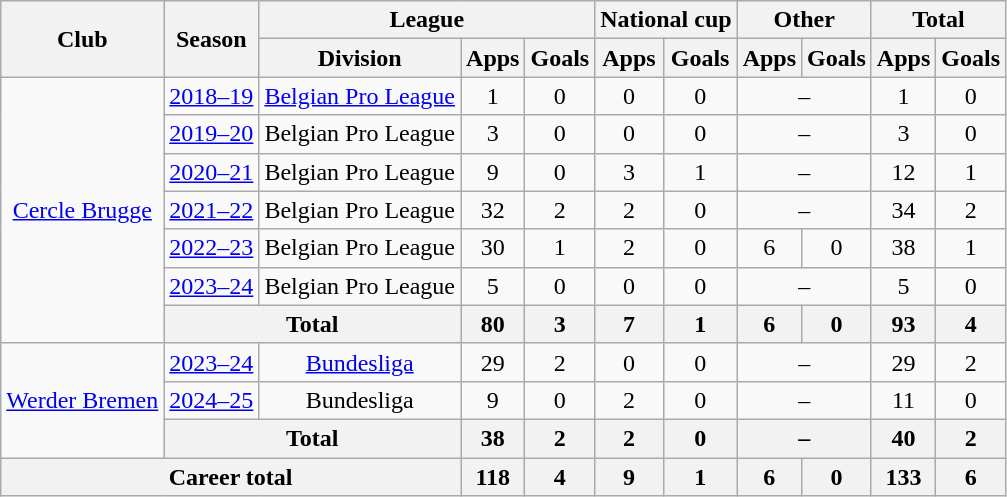<table class="wikitable" style="text-align:center">
<tr>
<th rowspan="2">Club</th>
<th rowspan="2">Season</th>
<th colspan="3">League</th>
<th colspan="2">National cup</th>
<th colspan="2">Other</th>
<th colspan="2">Total</th>
</tr>
<tr>
<th>Division</th>
<th>Apps</th>
<th>Goals</th>
<th>Apps</th>
<th>Goals</th>
<th>Apps</th>
<th>Goals</th>
<th>Apps</th>
<th>Goals</th>
</tr>
<tr>
<td rowspan="7"><a href='#'>Cercle Brugge</a></td>
<td><a href='#'>2018–19</a></td>
<td><a href='#'>Belgian Pro League</a></td>
<td>1</td>
<td>0</td>
<td>0</td>
<td>0</td>
<td colspan="2">–</td>
<td>1</td>
<td>0</td>
</tr>
<tr>
<td><a href='#'>2019–20</a></td>
<td>Belgian Pro League</td>
<td>3</td>
<td>0</td>
<td>0</td>
<td>0</td>
<td colspan="2">–</td>
<td>3</td>
<td>0</td>
</tr>
<tr>
<td><a href='#'>2020–21</a></td>
<td>Belgian Pro League</td>
<td>9</td>
<td>0</td>
<td>3</td>
<td>1</td>
<td colspan="2">–</td>
<td>12</td>
<td>1</td>
</tr>
<tr>
<td><a href='#'>2021–22</a></td>
<td>Belgian Pro League</td>
<td>32</td>
<td>2</td>
<td>2</td>
<td>0</td>
<td colspan="2">–</td>
<td>34</td>
<td>2</td>
</tr>
<tr>
<td><a href='#'>2022–23</a></td>
<td>Belgian Pro League</td>
<td>30</td>
<td>1</td>
<td>2</td>
<td>0</td>
<td>6</td>
<td>0</td>
<td>38</td>
<td>1</td>
</tr>
<tr>
<td><a href='#'>2023–24</a></td>
<td>Belgian Pro League</td>
<td>5</td>
<td>0</td>
<td>0</td>
<td>0</td>
<td colspan="2">–</td>
<td>5</td>
<td>0</td>
</tr>
<tr>
<th colspan="2">Total</th>
<th>80</th>
<th>3</th>
<th>7</th>
<th>1</th>
<th>6</th>
<th>0</th>
<th>93</th>
<th>4</th>
</tr>
<tr>
<td rowspan="3"><a href='#'>Werder Bremen</a></td>
<td><a href='#'>2023–24</a></td>
<td><a href='#'>Bundesliga</a></td>
<td>29</td>
<td>2</td>
<td>0</td>
<td>0</td>
<td colspan="2">–</td>
<td>29</td>
<td>2</td>
</tr>
<tr>
<td><a href='#'>2024–25</a></td>
<td>Bundesliga</td>
<td>9</td>
<td>0</td>
<td>2</td>
<td>0</td>
<td colspan="2">–</td>
<td>11</td>
<td>0</td>
</tr>
<tr>
<th colspan="2">Total</th>
<th>38</th>
<th>2</th>
<th>2</th>
<th>0</th>
<th colspan="2">–</th>
<th>40</th>
<th>2</th>
</tr>
<tr>
<th colspan="3">Career total</th>
<th>118</th>
<th>4</th>
<th>9</th>
<th>1</th>
<th>6</th>
<th>0</th>
<th>133</th>
<th>6</th>
</tr>
</table>
